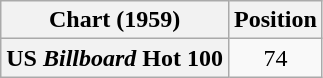<table class="wikitable sortable plainrowheaders" style="text-align:center">
<tr>
<th>Chart (1959)</th>
<th>Position</th>
</tr>
<tr>
<th scope="row">US <em>Billboard</em> Hot 100</th>
<td>74</td>
</tr>
</table>
